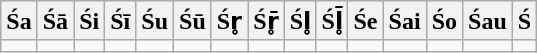<table class=wikitable>
<tr>
<th>Śa</th>
<th>Śā</th>
<th>Śi</th>
<th>Śī</th>
<th>Śu</th>
<th>Śū</th>
<th>Śr̥</th>
<th>Śr̥̄</th>
<th>Śl̥</th>
<th>Śl̥̄</th>
<th>Śe</th>
<th>Śai</th>
<th>Śo</th>
<th>Śau</th>
<th>Ś</th>
</tr>
<tr>
<td></td>
<td></td>
<td></td>
<td></td>
<td></td>
<td></td>
<td></td>
<td></td>
<td></td>
<td></td>
<td></td>
<td></td>
<td></td>
<td></td>
<td></td>
</tr>
</table>
